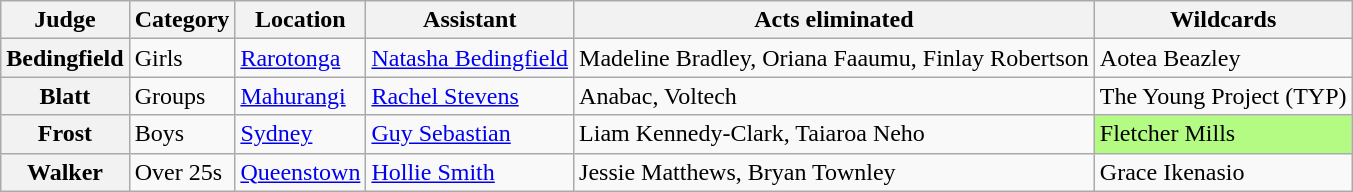<table class="wikitable plainrowheaders">
<tr>
<th>Judge</th>
<th>Category</th>
<th>Location</th>
<th>Assistant</th>
<th>Acts eliminated</th>
<th>Wildcards</th>
</tr>
<tr>
<th scope="row">Bedingfield</th>
<td>Girls</td>
<td><a href='#'>Rarotonga</a></td>
<td><a href='#'>Natasha Bedingfield</a></td>
<td>Madeline Bradley, Oriana Faaumu, Finlay Robertson</td>
<td>Aotea Beazley</td>
</tr>
<tr>
<th scope="row">Blatt</th>
<td>Groups</td>
<td><a href='#'>Mahurangi</a></td>
<td><a href='#'>Rachel Stevens</a></td>
<td>Anabac, Voltech</td>
<td>The Young Project (TYP)</td>
</tr>
<tr>
<th scope="row">Frost</th>
<td>Boys</td>
<td><a href='#'>Sydney</a></td>
<td><a href='#'>Guy Sebastian</a></td>
<td>Liam Kennedy-Clark, Taiaroa Neho</td>
<td style="background:#B4FB84">Fletcher Mills</td>
</tr>
<tr>
<th scope="row">Walker</th>
<td>Over 25s</td>
<td><a href='#'>Queenstown</a></td>
<td><a href='#'>Hollie Smith</a></td>
<td>Jessie Matthews, Bryan Townley</td>
<td>Grace Ikenasio</td>
</tr>
</table>
